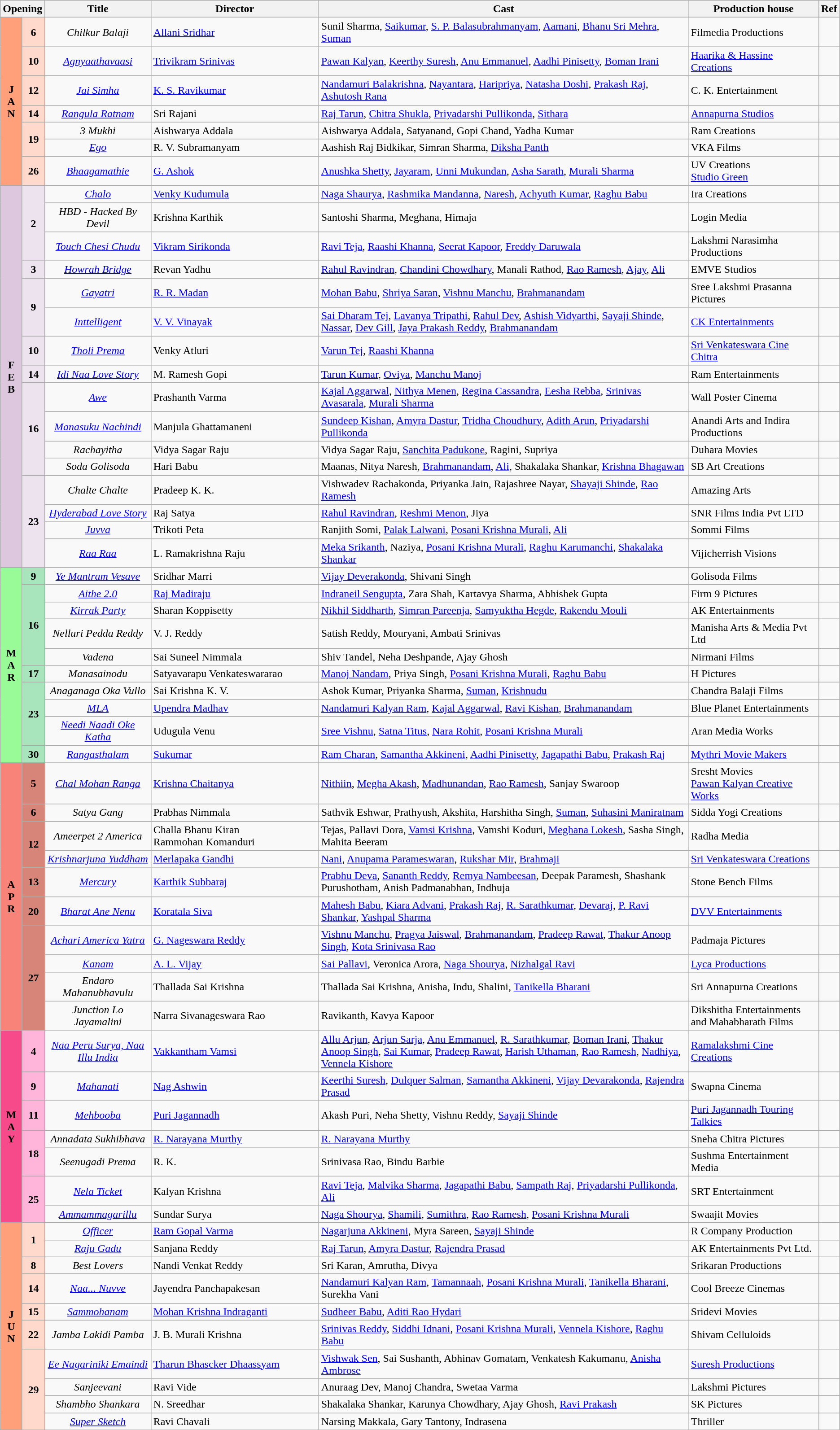<table class="wikitable sortable">
<tr style="background:#blue; text-align:center;">
<th colspan="2">Opening</th>
<th>Title</th>
<th style="width:20%;"><strong>Director</strong></th>
<th>Cast</th>
<th>Production house</th>
<th>Ref</th>
</tr>
<tr January!>
<td rowspan="7" style="text-align:center;background:#ffa07a;textcolor:#000;"><strong>J<br>A<br>N</strong></td>
<td rowspan="1" style="text-align:center;background:#ffdacc;"><strong>6</strong></td>
<td style="text-align:center;"><em>Chilkur Balaji</em></td>
<td><a href='#'>Allani Sridhar</a></td>
<td>Sunil Sharma, <a href='#'>Saikumar</a>, <a href='#'>S. P. Balasubrahmanyam</a>, <a href='#'>Aamani</a>, <a href='#'>Bhanu Sri Mehra</a>, <a href='#'>Suman</a></td>
<td>Filmedia Productions</td>
<td></td>
</tr>
<tr>
<td rowspan="1" style="text-align:center;background:#ffdacc;"><strong>10</strong></td>
<td style="text-align:center;"><em><a href='#'>Agnyaathavaasi</a></em></td>
<td><a href='#'>Trivikram Srinivas</a></td>
<td><a href='#'>Pawan Kalyan</a>, <a href='#'>Keerthy Suresh</a>, <a href='#'>Anu Emmanuel</a>, <a href='#'>Aadhi Pinisetty</a>, <a href='#'>Boman Irani</a></td>
<td><a href='#'>Haarika & Hassine Creations</a></td>
<td></td>
</tr>
<tr>
<td style="text-align:center;background:#ffdacc;"><strong>12</strong></td>
<td style="text-align:center;"><em><a href='#'>Jai Simha</a></em></td>
<td><a href='#'>K. S. Ravikumar</a></td>
<td><a href='#'>Nandamuri Balakrishna</a>, <a href='#'>Nayantara</a>, <a href='#'>Haripriya</a>, <a href='#'>Natasha Doshi</a>, <a href='#'>Prakash Raj</a>, <a href='#'>Ashutosh Rana</a></td>
<td>C. K. Entertainment</td>
<td></td>
</tr>
<tr>
<td style="text-align:center;background:#ffdacc;"><strong>14</strong></td>
<td style="text-align:center;"><em><a href='#'>Rangula Ratnam</a></em></td>
<td>Sri Rajani</td>
<td><a href='#'>Raj Tarun</a>, <a href='#'>Chitra Shukla</a>, <a href='#'>Priyadarshi Pullikonda</a>, <a href='#'>Sithara</a></td>
<td><a href='#'>Annapurna Studios</a></td>
<td></td>
</tr>
<tr>
<td rowspan="2" style="text-align:center;background:#ffdacc;"><strong>19</strong></td>
<td style="text-align:center;"><em>3 Mukhi</em></td>
<td>Aishwarya Addala</td>
<td>Aishwarya Addala, Satyanand, Gopi Chand, Yadha Kumar</td>
<td>Ram Creations</td>
<td></td>
</tr>
<tr>
<td style="text-align:center;"><em><a href='#'>Ego</a></em></td>
<td>R. V. Subramanyam</td>
<td>Aashish Raj Bidkikar, Simran Sharma, <a href='#'>Diksha Panth</a></td>
<td>VKA Films</td>
<td></td>
</tr>
<tr>
<td style="text-align:center; background:#ffdacc;"><strong>26</strong></td>
<td style="text-align:center;"><em><a href='#'>Bhaagamathie</a></em></td>
<td><a href='#'>G. Ashok</a></td>
<td><a href='#'>Anushka Shetty</a>, <a href='#'>Jayaram</a>, <a href='#'>Unni Mukundan</a>, <a href='#'>Asha Sarath</a>, <a href='#'>Murali Sharma</a></td>
<td>UV Creations <br> <a href='#'>Studio Green</a></td>
<td></td>
</tr>
<tr>
</tr>
<tr February!>
<td rowspan="16" style="text-align:center; background:#dcc7df; textcolor:#000;"><strong>F<br>E<br>B</strong></td>
<td rowspan="3" style="text-align:center; background:#ede3ef;"><strong>2</strong></td>
<td style="text-align:center;"><em><a href='#'>Chalo</a></em></td>
<td><a href='#'>Venky Kudumula</a></td>
<td><a href='#'>Naga Shaurya</a>, <a href='#'>Rashmika Mandanna</a>, <a href='#'>Naresh</a>, <a href='#'>Achyuth Kumar</a>, <a href='#'>Raghu Babu</a></td>
<td>Ira Creations</td>
<td></td>
</tr>
<tr>
<td style="text-align:center;"><em>HBD - Hacked By Devil</em></td>
<td>Krishna Karthik</td>
<td>Santoshi Sharma, Meghana, Himaja</td>
<td>Login Media</td>
<td></td>
</tr>
<tr>
<td style="text-align:center;"><em><a href='#'>Touch Chesi Chudu</a></em></td>
<td><a href='#'>Vikram Sirikonda</a></td>
<td><a href='#'>Ravi Teja</a>, <a href='#'>Raashi Khanna</a>, <a href='#'>Seerat Kapoor</a>, <a href='#'>Freddy Daruwala</a></td>
<td>Lakshmi Narasimha Productions</td>
<td></td>
</tr>
<tr>
<td rowspan="1" style="text-align:center; background:#ede3ef;"><strong>3</strong></td>
<td style="text-align:center;"><em><a href='#'>Howrah Bridge</a></em></td>
<td>Revan Yadhu</td>
<td><a href='#'>Rahul Ravindran</a>, <a href='#'>Chandini Chowdhary</a>, Manali Rathod, <a href='#'>Rao Ramesh</a>, <a href='#'>Ajay</a>, <a href='#'>Ali</a></td>
<td>EMVE Studios</td>
<td></td>
</tr>
<tr>
<td rowspan="2" style="text-align:center; background:#ede3ef;"><strong>9</strong></td>
<td style="text-align:center;"><em><a href='#'>Gayatri</a></em></td>
<td><a href='#'>R. R. Madan</a></td>
<td><a href='#'>Mohan Babu</a>, <a href='#'>Shriya Saran</a>, <a href='#'>Vishnu Manchu</a>, <a href='#'>Brahmanandam</a></td>
<td>Sree Lakshmi Prasanna Pictures</td>
<td></td>
</tr>
<tr>
<td style="text-align:center;"><em><a href='#'>Inttelligent</a></em></td>
<td><a href='#'>V. V. Vinayak</a></td>
<td><a href='#'>Sai Dharam Tej</a>, <a href='#'>Lavanya Tripathi</a>, <a href='#'>Rahul Dev</a>, <a href='#'>Ashish Vidyarthi</a>, <a href='#'>Sayaji Shinde</a>, <a href='#'>Nassar</a>, <a href='#'>Dev Gill</a>, <a href='#'>Jaya Prakash Reddy</a>, <a href='#'>Brahmanandam</a></td>
<td><a href='#'>CK Entertainments</a></td>
<td></td>
</tr>
<tr>
<td rowspan="1" style="text-align:center; background:#ede3ef;"><strong>10</strong></td>
<td style="text-align:center;"><em><a href='#'>Tholi Prema</a></em></td>
<td>Venky Atluri</td>
<td><a href='#'>Varun Tej</a>, <a href='#'>Raashi Khanna</a></td>
<td><a href='#'>Sri Venkateswara Cine Chitra</a></td>
<td></td>
</tr>
<tr>
<td rowspan="1" style="text-align:center; background:#ede3ef;"><strong>14</strong></td>
<td style="text-align:center;"><em><a href='#'>Idi Naa Love Story</a></em></td>
<td>M. Ramesh Gopi</td>
<td><a href='#'>Tarun Kumar</a>, <a href='#'>Oviya</a>, <a href='#'>Manchu Manoj</a></td>
<td>Ram Entertainments</td>
<td></td>
</tr>
<tr>
<td rowspan="4" style="text-align:center; background:#ede3ef;"><strong>16</strong></td>
<td style="text-align:center;"><em><a href='#'>Awe</a></em></td>
<td>Prashanth Varma</td>
<td><a href='#'>Kajal Aggarwal</a>, <a href='#'>Nithya Menen</a>, <a href='#'>Regina Cassandra</a>, <a href='#'>Eesha Rebba</a>, <a href='#'>Srinivas Avasarala</a>, <a href='#'>Murali Sharma</a></td>
<td>Wall Poster Cinema</td>
<td></td>
</tr>
<tr>
<td style="text-align:center;"><em><a href='#'>Manasuku Nachindi</a></em></td>
<td>Manjula Ghattamaneni</td>
<td><a href='#'>Sundeep Kishan</a>, <a href='#'>Amyra Dastur</a>, <a href='#'>Tridha Choudhury</a>, <a href='#'>Adith Arun</a>, <a href='#'>Priyadarshi Pullikonda</a></td>
<td>Anandi Arts and Indira Productions</td>
<td></td>
</tr>
<tr>
<td style="text-align:center;"><em>Rachayitha</em></td>
<td>Vidya Sagar Raju</td>
<td>Vidya Sagar Raju, <a href='#'>Sanchita Padukone</a>, Ragini, Supriya</td>
<td>Duhara Movies</td>
<td></td>
</tr>
<tr>
<td style="text-align:center;"><em>Soda Golisoda</em></td>
<td>Hari Babu</td>
<td>Maanas, Nitya Naresh, <a href='#'>Brahmanandam</a>, <a href='#'>Ali</a>, Shakalaka Shankar, <a href='#'>Krishna Bhagawan</a></td>
<td>SB Art Creations</td>
<td></td>
</tr>
<tr>
<td rowspan="4" style="text-align:center; background:#ede3ef;"><strong>23</strong></td>
<td style="text-align:center;"><em>Chalte Chalte</em></td>
<td>Pradeep K. K.</td>
<td>Vishwadev Rachakonda, Priyanka Jain, Rajashree Nayar, <a href='#'>Shayaji Shinde</a>, <a href='#'>Rao Ramesh</a></td>
<td>Amazing Arts</td>
<td></td>
</tr>
<tr>
<td style="text-align:center;"><em><a href='#'>Hyderabad Love Story</a></em></td>
<td>Raj Satya</td>
<td><a href='#'>Rahul Ravindran</a>, <a href='#'>Reshmi Menon</a>, Jiya</td>
<td>SNR Films India Pvt LTD</td>
<td></td>
</tr>
<tr>
<td style="text-align:center;"><em><a href='#'>Juvva</a></em></td>
<td>Trikoti Peta</td>
<td>Ranjith Somi, <a href='#'>Palak Lalwani</a>, <a href='#'>Posani Krishna Murali</a>, <a href='#'>Ali</a></td>
<td>Sommi Films</td>
<td></td>
</tr>
<tr>
<td style="text-align:center;"><em><a href='#'>Raa Raa</a></em></td>
<td>L. Ramakrishna Raju</td>
<td><a href='#'>Meka Srikanth</a>, Naziya, <a href='#'>Posani Krishna Murali</a>, <a href='#'>Raghu Karumanchi</a>, <a href='#'>Shakalaka Shankar</a></td>
<td>Vijicherrish Visions</td>
<td></td>
</tr>
<tr>
</tr>
<tr March!>
<td rowspan="10" style="text-align:center; background:#98fb98; textcolor:#000;"><strong>M<br>A<br>R</strong></td>
<td rowspan="1" style="text-align:center;background:#a8e4bc;"><strong>9</strong></td>
<td style="text-align:center;"><em><a href='#'>Ye Mantram Vesave</a></em></td>
<td>Sridhar Marri</td>
<td><a href='#'>Vijay Deverakonda</a>, Shivani Singh</td>
<td>Golisoda Films</td>
<td></td>
</tr>
<tr>
<td rowspan="4" style="text-align:center;background:#a8e4bc;"><strong>16</strong></td>
<td style="text-align:center;"><em><a href='#'>Aithe 2.0</a></em></td>
<td><a href='#'>Raj Madiraju</a></td>
<td><a href='#'>Indraneil Sengupta</a>, Zara Shah, Kartavya Sharma, Abhishek Gupta</td>
<td>Firm 9 Pictures</td>
<td></td>
</tr>
<tr>
<td style="text-align:center;"><em><a href='#'>Kirrak Party</a></em></td>
<td>Sharan Koppisetty</td>
<td><a href='#'>Nikhil Siddharth</a>, <a href='#'>Simran Pareenja</a>, <a href='#'>Samyuktha Hegde</a>, <a href='#'>Rakendu Mouli</a></td>
<td>AK Entertainments</td>
<td></td>
</tr>
<tr>
<td style="text-align:center;"><em>Nelluri Pedda Reddy</em></td>
<td>V. J. Reddy</td>
<td>Satish Reddy, Mouryani, Ambati Srinivas</td>
<td>Manisha Arts & Media Pvt Ltd</td>
<td></td>
</tr>
<tr>
<td style="text-align:center;"><em>Vadena</em></td>
<td>Sai Suneel Nimmala</td>
<td>Shiv Tandel, Neha Deshpande, Ajay Ghosh</td>
<td>Nirmani Films</td>
<td></td>
</tr>
<tr>
<td rowspan="1" style="text-align:center;background:#a8e4bc;"><strong>17</strong></td>
<td style="text-align:center;"><em>Manasainodu</em></td>
<td>Satyavarapu Venkateswararao</td>
<td><a href='#'>Manoj Nandam</a>, Priya Singh, <a href='#'>Posani Krishna Murali</a>, <a href='#'>Raghu Babu</a></td>
<td>H Pictures</td>
<td></td>
</tr>
<tr>
<td rowspan="3" style="text-align:center;background:#a8e4bc;"><strong>23</strong></td>
<td style="text-align:center;"><em>Anaganaga Oka Vullo</em></td>
<td>Sai Krishna K. V.</td>
<td>Ashok Kumar, Priyanka Sharma, <a href='#'>Suman</a>, <a href='#'>Krishnudu</a></td>
<td>Chandra Balaji Films</td>
<td></td>
</tr>
<tr>
<td style="text-align:center;"><em><a href='#'>MLA</a></em></td>
<td><a href='#'>Upendra Madhav</a></td>
<td><a href='#'>Nandamuri Kalyan Ram</a>, <a href='#'>Kajal Aggarwal</a>, <a href='#'>Ravi Kishan</a>, <a href='#'>Brahmanandam</a></td>
<td>Blue Planet Entertainments</td>
<td></td>
</tr>
<tr>
<td style="text-align:center;"><em><a href='#'>Needi Naadi Oke Katha</a></em></td>
<td>Udugula Venu</td>
<td><a href='#'>Sree Vishnu</a>, <a href='#'>Satna Titus</a>, <a href='#'>Nara Rohit</a>, <a href='#'>Posani Krishna Murali</a></td>
<td>Aran Media Works</td>
<td></td>
</tr>
<tr>
<td rowspan="1" style="text-align:center;background:#a8e4bc;"><strong>30</strong></td>
<td style="text-align:center;"><em><a href='#'>Rangasthalam</a></em></td>
<td><a href='#'>Sukumar</a></td>
<td><a href='#'>Ram Charan</a>, <a href='#'>Samantha Akkineni</a>, <a href='#'>Aadhi Pinisetty</a>, <a href='#'>Jagapathi Babu</a>, <a href='#'>Prakash Raj</a></td>
<td><a href='#'>Mythri Movie Makers</a></td>
<td></td>
</tr>
<tr>
</tr>
<tr April!>
<td rowspan="10" style="text-align:center; background:#F88379; textcolor:#000;"><strong>A<br>P<br>R</strong></td>
<td rowspan="1" style="text-align:center;background:#D88579;"><strong>5</strong></td>
<td style="text-align:center;"><em><a href='#'>Chal Mohan Ranga</a></em></td>
<td><a href='#'>Krishna Chaitanya</a></td>
<td><a href='#'>Nithiin</a>, <a href='#'>Megha Akash</a>, <a href='#'>Madhunandan</a>, <a href='#'>Rao Ramesh</a>, Sanjay Swaroop</td>
<td>Sresht Movies <br> <a href='#'>Pawan Kalyan Creative Works</a></td>
<td></td>
</tr>
<tr>
<td rowspan="1" style="text-align:center;background:#D88579;"><strong>6</strong></td>
<td style="text-align:center;"><em>Satya Gang</em></td>
<td>Prabhas Nimmala</td>
<td>Sathvik Eshwar, Prathyush, Akshita, Harshitha Singh, <a href='#'>Suman</a>, <a href='#'>Suhasini Maniratnam</a></td>
<td>Sidda Yogi Creations</td>
<td></td>
</tr>
<tr>
<td rowspan="2" style="text-align:center;background:#D88579;"><strong>12</strong></td>
<td style="text-align:center;"><em>Ameerpet 2 America</em></td>
<td>Challa Bhanu Kiran <br>  Rammohan Komanduri</td>
<td>Tejas, Pallavi Dora, <a href='#'>Vamsi Krishna</a>, Vamshi Koduri, <a href='#'>Meghana Lokesh</a>, Sasha Singh, Mahita Beeram</td>
<td>Radha Media</td>
<td></td>
</tr>
<tr>
<td style="text-align:center;"><em><a href='#'>Krishnarjuna Yuddham</a></em></td>
<td><a href='#'>Merlapaka Gandhi</a></td>
<td><a href='#'>Nani</a>, <a href='#'>Anupama Parameswaran</a>, <a href='#'>Rukshar Mir</a>, <a href='#'>Brahmaji</a></td>
<td><a href='#'>Sri Venkateswara Creations</a></td>
<td></td>
</tr>
<tr>
<td rowspan="1" style="text-align:center;background:#D88579;"><strong>13</strong></td>
<td align="center"><em><a href='#'>Mercury</a></em></td>
<td><a href='#'>Karthik Subbaraj</a></td>
<td><a href='#'>Prabhu Deva</a>, <a href='#'>Sananth Reddy</a>, <a href='#'>Remya Nambeesan</a>, Deepak Paramesh, Shashank Purushotham, Anish Padmanabhan, Indhuja</td>
<td>Stone Bench Films</td>
<td align="center"></td>
</tr>
<tr>
<td rowspan="1" style="text-align:center;background:#D88579;"><strong>20</strong></td>
<td style="text-align:center;"><em><a href='#'>Bharat Ane Nenu</a></em></td>
<td><a href='#'>Koratala Siva</a></td>
<td><a href='#'>Mahesh Babu</a>, <a href='#'>Kiara Advani</a>, <a href='#'>Prakash Raj</a>, <a href='#'>R. Sarathkumar</a>, <a href='#'>Devaraj</a>, <a href='#'>P. Ravi Shankar</a>, <a href='#'>Yashpal Sharma</a></td>
<td><a href='#'>DVV Entertainments</a></td>
<td></td>
</tr>
<tr>
<td rowspan="4" style="text-align:center;background:#D88579;"><strong>27</strong></td>
<td style="text-align:center;"><em><a href='#'>Achari America Yatra</a></em></td>
<td><a href='#'>G. Nageswara Reddy</a></td>
<td><a href='#'>Vishnu Manchu</a>, <a href='#'>Pragya Jaiswal</a>, <a href='#'>Brahmanandam</a>, <a href='#'>Pradeep Rawat</a>, <a href='#'>Thakur Anoop Singh</a>, <a href='#'>Kota Srinivasa Rao</a></td>
<td>Padmaja Pictures</td>
<td></td>
</tr>
<tr>
<td style="text-align:center;"><em><a href='#'>Kanam</a></em></td>
<td><a href='#'>A. L. Vijay</a></td>
<td><a href='#'>Sai Pallavi</a>, Veronica Arora, <a href='#'>Naga Shourya</a>, <a href='#'>Nizhalgal Ravi</a></td>
<td><a href='#'>Lyca Productions</a></td>
<td></td>
</tr>
<tr>
<td style="text-align:center;"><em>Endaro Mahanubhavulu</em></td>
<td>Thallada Sai Krishna</td>
<td>Thallada Sai Krishna, Anisha, Indu, Shalini, <a href='#'>Tanikella Bharani</a></td>
<td>Sri Annapurna Creations</td>
<td></td>
</tr>
<tr>
<td style="text-align:center;"><em>Junction Lo Jayamalini</em></td>
<td>Narra Sivanageswara Rao</td>
<td>Ravikanth, Kavya Kapoor</td>
<td>Dikshitha Entertainments and Mahabharath Films</td>
<td></td>
</tr>
<tr May!>
<td rowspan="7" style="text-align:center; background:#f64a8a; textcolor:#000;"><strong>M<br>A<br>Y</strong></td>
<td style="text-align:center; background:#ffb5da;"><strong>4</strong></td>
<td style="text-align:center;"><em><a href='#'>Naa Peru Surya, Naa Illu India</a></em></td>
<td><a href='#'>Vakkantham Vamsi</a></td>
<td><a href='#'>Allu Arjun</a>, <a href='#'>Arjun Sarja</a>, <a href='#'>Anu Emmanuel</a>, <a href='#'>R. Sarathkumar</a>, <a href='#'>Boman Irani</a>, <a href='#'>Thakur Anoop Singh</a>, <a href='#'>Sai Kumar</a>, <a href='#'>Pradeep Rawat</a>, <a href='#'>Harish Uthaman</a>, <a href='#'>Rao Ramesh</a>, <a href='#'>Nadhiya</a>, <a href='#'>Vennela Kishore</a></td>
<td><a href='#'>Ramalakshmi Cine Creations</a></td>
<td></td>
</tr>
<tr>
<td style="text-align:center;background:#ffb5da;"><strong>9</strong></td>
<td style="text-align:center;"><em><a href='#'>Mahanati</a></em></td>
<td><a href='#'>Nag Ashwin</a></td>
<td><a href='#'>Keerthi Suresh</a>, <a href='#'>Dulquer Salman</a>, <a href='#'>Samantha Akkineni</a>, <a href='#'>Vijay Devarakonda</a>, <a href='#'>Rajendra Prasad</a></td>
<td>Swapna Cinema</td>
<td></td>
</tr>
<tr>
<td style="text-align:center;background:#ffb5da;"><strong>11</strong></td>
<td style="text-align:center;"><em><a href='#'>Mehbooba</a></em></td>
<td><a href='#'>Puri Jagannadh</a></td>
<td>Akash Puri, Neha Shetty, Vishnu Reddy, <a href='#'>Sayaji Shinde</a></td>
<td><a href='#'>Puri Jagannadh Touring Talkies</a></td>
<td></td>
</tr>
<tr>
<td rowspan="2" style="text-align:center;background:#ffb5da;"><strong>18</strong></td>
<td style="text-align:center;"><em>Annadata Sukhibhava</em></td>
<td><a href='#'>R. Narayana Murthy</a></td>
<td><a href='#'>R. Narayana Murthy</a></td>
<td>Sneha Chitra Pictures</td>
<td></td>
</tr>
<tr>
<td style="text-align:center;"><em>Seenugadi Prema</em></td>
<td>R. K.</td>
<td>Srinivasa Rao, Bindu Barbie</td>
<td>Sushma Entertainment Media</td>
<td></td>
</tr>
<tr>
<td rowspan="2" style="text-align:center;background:#ffb5da;"><strong>25</strong></td>
<td style="text-align:center;"><em><a href='#'>Nela Ticket</a></em></td>
<td>Kalyan Krishna</td>
<td><a href='#'>Ravi Teja</a>, <a href='#'>Malvika Sharma</a>, <a href='#'>Jagapathi Babu</a>, <a href='#'>Sampath Raj</a>, <a href='#'>Priyadarshi Pullikonda</a>, <a href='#'>Ali</a></td>
<td>SRT Entertainment</td>
<td></td>
</tr>
<tr>
<td style="text-align:center;"><em><a href='#'>Ammammagarillu</a></em></td>
<td>Sundar Surya</td>
<td><a href='#'>Naga Shourya</a>, <a href='#'>Shamili</a>, <a href='#'>Sumithra</a>, <a href='#'>Rao Ramesh</a>, <a href='#'>Posani Krishna Murali</a></td>
<td>Swaajit Movies</td>
<td></td>
</tr>
<tr>
</tr>
<tr June!>
<td rowspan="10" style="text-align:center;background:#ffa07a;textcolor:#000;"><strong>J<br>U<br>N</strong></td>
<td rowspan="2" style="text-align:center;background:#ffdacc;"><strong>1</strong></td>
<td style="text-align:center;"><em><a href='#'>Officer</a></em></td>
<td><a href='#'>Ram Gopal Varma</a></td>
<td><a href='#'>Nagarjuna Akkineni</a>, Myra Sareen, <a href='#'>Sayaji Shinde</a></td>
<td>R Company Production</td>
<td></td>
</tr>
<tr>
<td style="text-align:center;"><em><a href='#'>Raju Gadu</a></em></td>
<td>Sanjana Reddy</td>
<td><a href='#'>Raj Tarun</a>, <a href='#'>Amyra Dastur</a>, <a href='#'>Rajendra Prasad</a></td>
<td>AK Entertainments Pvt Ltd.</td>
<td></td>
</tr>
<tr>
<td rowspan="1" style="text-align:center;background:#ffdacc;"><strong>8</strong></td>
<td style="text-align:center;"><em>Best Lovers</em></td>
<td>Nandi Venkat Reddy</td>
<td>Sri Karan, Amrutha, Divya</td>
<td>Srikaran Productions</td>
<td></td>
</tr>
<tr>
<td rowspan="1" style="text-align:center;background:#ffdacc;"><strong>14</strong></td>
<td style="text-align:center;"><em><a href='#'>Naa... Nuvve</a></em></td>
<td>Jayendra Panchapakesan</td>
<td><a href='#'>Nandamuri Kalyan Ram</a>, <a href='#'>Tamannaah</a>, <a href='#'>Posani Krishna Murali</a>, <a href='#'>Tanikella Bharani</a>, Surekha Vani</td>
<td>Cool Breeze Cinemas</td>
<td></td>
</tr>
<tr>
<td rowspan="1" style="text-align:center;background:#ffdacc;"><strong>15</strong></td>
<td style="text-align:center;"><em><a href='#'>Sammohanam</a></em></td>
<td><a href='#'>Mohan Krishna Indraganti</a></td>
<td><a href='#'>Sudheer Babu</a>, <a href='#'>Aditi Rao Hydari</a></td>
<td>Sridevi Movies</td>
<td></td>
</tr>
<tr>
<td rowspan="1" style="text-align:center;background:#ffdacc;"><strong>22</strong></td>
<td style="text-align:center;"><em>Jamba Lakidi Pamba</em></td>
<td>J. B. Murali Krishna</td>
<td><a href='#'>Srinivas Reddy</a>, <a href='#'>Siddhi Idnani</a>, <a href='#'>Posani Krishna Murali</a>, <a href='#'>Vennela Kishore</a>, <a href='#'>Raghu Babu</a></td>
<td>Shivam Celluloids</td>
<td></td>
</tr>
<tr>
<td rowspan="4" style="text-align:center;background:#ffdacc;"><strong>29</strong></td>
<td style="text-align:center;"><em><a href='#'>Ee Nagariniki Emaindi</a></em></td>
<td><a href='#'>Tharun Bhascker Dhaassyam</a></td>
<td><a href='#'>Vishwak Sen</a>, Sai Sushanth, Abhinav Gomatam, Venkatesh Kakumanu, <a href='#'>Anisha Ambrose</a></td>
<td><a href='#'>Suresh Productions</a></td>
<td></td>
</tr>
<tr>
<td style="text-align:center;"><em>Sanjeevani</em></td>
<td>Ravi Vide</td>
<td>Anuraag Dev, Manoj Chandra, Swetaa Varma</td>
<td>Lakshmi Pictures</td>
<td></td>
</tr>
<tr>
<td style="text-align:center;"><em>Shambho Shankara</em></td>
<td>N. Sreedhar</td>
<td>Shakalaka Shankar, Karunya Chowdhary, Ajay Ghosh, <a href='#'>Ravi Prakash</a></td>
<td>SK Pictures</td>
<td></td>
</tr>
<tr>
<td style="text-align:center;"><em><a href='#'>Super Sketch</a></em></td>
<td>Ravi Chavali</td>
<td>Narsing Makkala, Gary Tantony, Indrasena</td>
<td>Thriller</td>
<td></td>
</tr>
<tr>
</tr>
</table>
